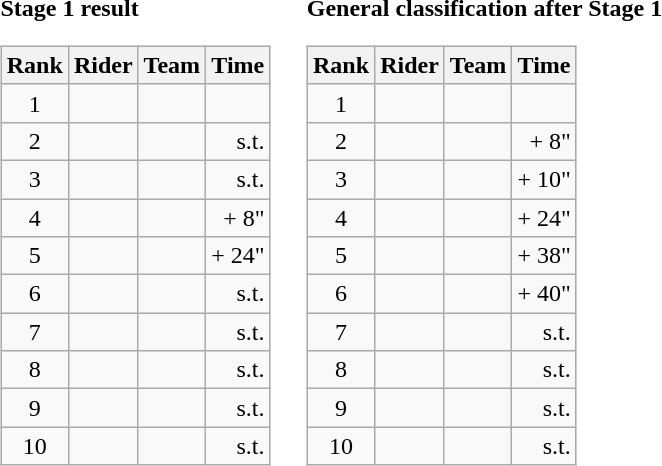<table>
<tr>
<td><strong>Stage 1 result</strong><br><table class="wikitable">
<tr>
<th scope="col">Rank</th>
<th scope="col">Rider</th>
<th scope="col">Team</th>
<th scope="col">Time</th>
</tr>
<tr>
<td style="text-align:center;">1</td>
<td></td>
<td></td>
<td style="text-align:right;"></td>
</tr>
<tr>
<td style="text-align:center;">2</td>
<td></td>
<td></td>
<td style="text-align:right;">s.t.</td>
</tr>
<tr>
<td style="text-align:center;">3</td>
<td></td>
<td></td>
<td style="text-align:right;">s.t.</td>
</tr>
<tr>
<td style="text-align:center;">4</td>
<td></td>
<td></td>
<td style="text-align:right;">+ 8"</td>
</tr>
<tr>
<td style="text-align:center;">5</td>
<td></td>
<td></td>
<td style="text-align:right;">+ 24"</td>
</tr>
<tr>
<td style="text-align:center;">6</td>
<td></td>
<td></td>
<td style="text-align:right;">s.t.</td>
</tr>
<tr>
<td style="text-align:center;">7</td>
<td></td>
<td></td>
<td style="text-align:right;">s.t.</td>
</tr>
<tr>
<td style="text-align:center;">8</td>
<td></td>
<td></td>
<td style="text-align:right;">s.t.</td>
</tr>
<tr>
<td style="text-align:center;">9</td>
<td></td>
<td></td>
<td style="text-align:right;">s.t.</td>
</tr>
<tr>
<td style="text-align:center;">10</td>
<td></td>
<td></td>
<td style="text-align:right;">s.t.</td>
</tr>
</table>
</td>
<td></td>
<td><strong>General classification after Stage 1</strong><br><table class="wikitable">
<tr>
<th scope="col">Rank</th>
<th scope="col">Rider</th>
<th scope="col">Team</th>
<th scope="col">Time</th>
</tr>
<tr>
<td style="text-align:center;">1</td>
<td>  </td>
<td></td>
<td style="text-align:right;"></td>
</tr>
<tr>
<td style="text-align:center;">2</td>
<td> </td>
<td></td>
<td style="text-align:right;">+ 8"</td>
</tr>
<tr>
<td style="text-align:center;">3</td>
<td></td>
<td></td>
<td style="text-align:right;">+ 10"</td>
</tr>
<tr>
<td style="text-align:center;">4</td>
<td></td>
<td></td>
<td style="text-align:right;">+ 24"</td>
</tr>
<tr>
<td style="text-align:center;">5</td>
<td></td>
<td></td>
<td style="text-align:right;">+ 38"</td>
</tr>
<tr>
<td style="text-align:center;">6</td>
<td></td>
<td></td>
<td style="text-align:right;">+ 40"</td>
</tr>
<tr>
<td style="text-align:center;">7</td>
<td></td>
<td></td>
<td style="text-align:right;">s.t.</td>
</tr>
<tr>
<td style="text-align:center;">8</td>
<td></td>
<td></td>
<td style="text-align:right;">s.t.</td>
</tr>
<tr>
<td style="text-align:center;">9</td>
<td></td>
<td></td>
<td style="text-align:right;">s.t.</td>
</tr>
<tr>
<td style="text-align:center;">10</td>
<td></td>
<td></td>
<td style="text-align:right;">s.t.</td>
</tr>
</table>
</td>
</tr>
</table>
